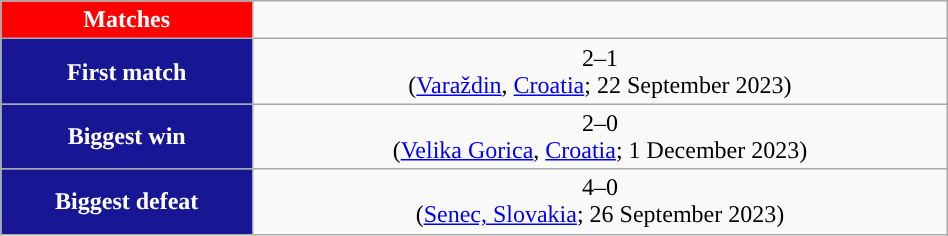<table class="wikitable collapsible" style="width:50%;text-align:center">
<tr>
<th style="background:#ff0000; color:white; "><strong>Matches</strong></th>
</tr>
<tr>
<th style="background:#171796; color:white; ">First match</th>
<td> 2–1 <br>(<a href='#'>Varaždin</a>, <a href='#'>Croatia</a>; 22 September 2023)</td>
</tr>
<tr>
<th style="background:#171796; color:white; ">Biggest win</th>
<td> 2–0 <br>(<a href='#'>Velika Gorica</a>, <a href='#'>Croatia</a>; 1 December 2023)</td>
</tr>
<tr>
<th style="background:#171796; color:white; ">Biggest defeat</th>
<td> 4–0 <br>(<a href='#'>Senec, Slovakia</a>; 26 September 2023)</td>
</tr>
</table>
